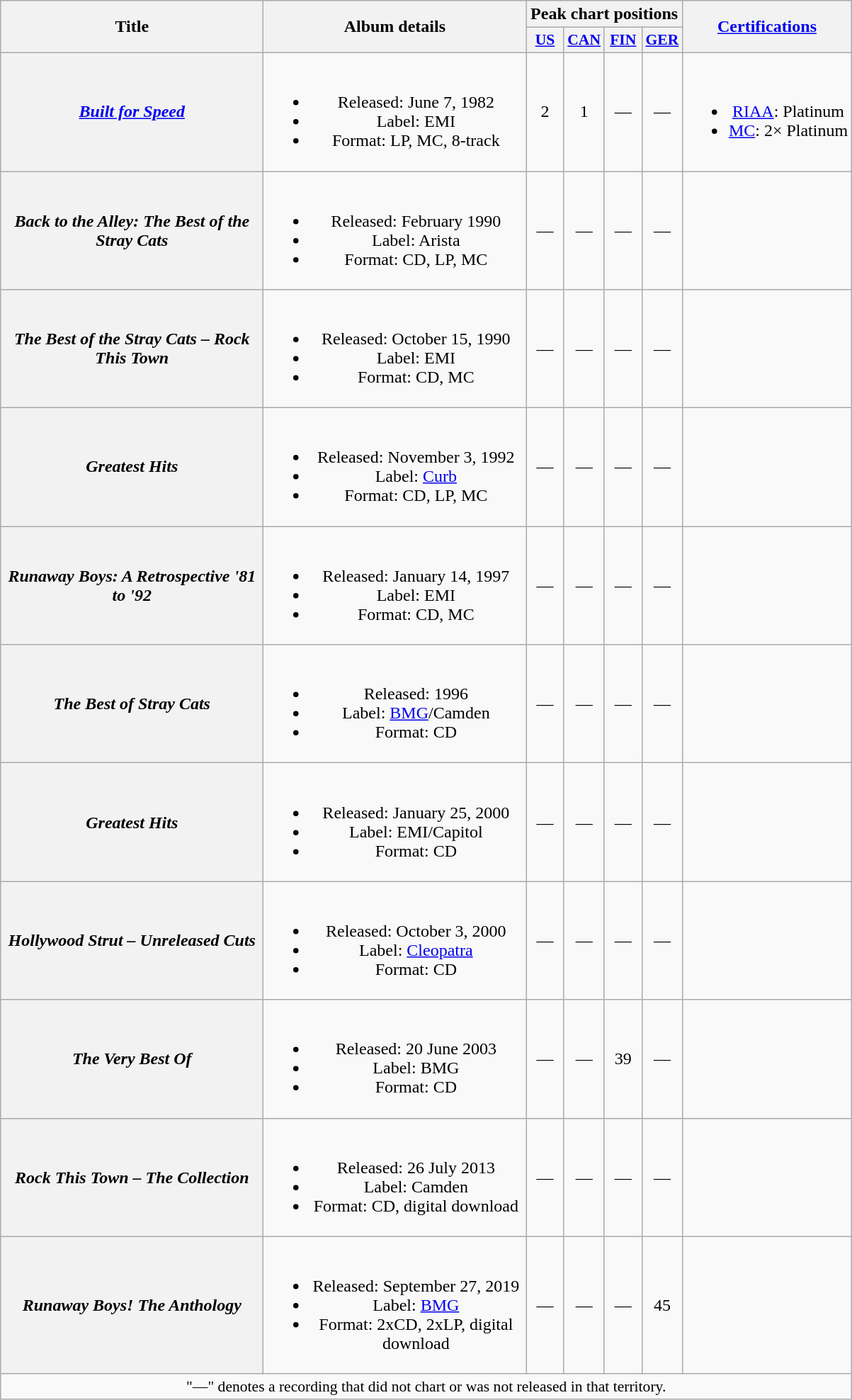<table class="wikitable plainrowheaders" style="text-align:center;">
<tr>
<th rowspan="2" scope="col" style="width:15em;">Title</th>
<th rowspan="2" scope="col" style="width:15em;">Album details</th>
<th colspan="4">Peak chart positions</th>
<th rowspan="2"><a href='#'>Certifications</a></th>
</tr>
<tr>
<th scope="col" style="width:2em;font-size:90%;"><a href='#'>US</a><br></th>
<th scope="col" style="width:2em;font-size:90%;"><a href='#'>CAN</a><br></th>
<th scope="col" style="width:2em;font-size:90%;"><a href='#'>FIN</a><br></th>
<th scope="col" style="width:2em;font-size:90%;"><a href='#'>GER</a><br></th>
</tr>
<tr>
<th scope="row"><em><a href='#'>Built for Speed</a></em> </th>
<td><br><ul><li>Released: June 7, 1982</li><li>Label: EMI</li><li>Format: LP, MC, 8-track</li></ul></td>
<td>2</td>
<td>1</td>
<td>—</td>
<td>—</td>
<td><br><ul><li><a href='#'>RIAA</a>: Platinum</li><li><a href='#'>MC</a>: 2× Platinum</li></ul></td>
</tr>
<tr>
<th scope="row"><em>Back to the Alley: The Best of the Stray Cats</em></th>
<td><br><ul><li>Released: February 1990</li><li>Label: Arista</li><li>Format: CD, LP, MC</li></ul></td>
<td>—</td>
<td>—</td>
<td>—</td>
<td>—</td>
<td></td>
</tr>
<tr>
<th scope="row"><em>The Best of the Stray Cats – Rock This Town</em></th>
<td><br><ul><li>Released: October 15, 1990</li><li>Label: EMI</li><li>Format: CD, MC</li></ul></td>
<td>—</td>
<td>—</td>
<td>—</td>
<td>—</td>
<td></td>
</tr>
<tr>
<th scope="row"><em>Greatest Hits</em></th>
<td><br><ul><li>Released: November 3, 1992</li><li>Label: <a href='#'>Curb</a></li><li>Format: CD, LP, MC</li></ul></td>
<td>—</td>
<td>—</td>
<td>—</td>
<td>—</td>
<td></td>
</tr>
<tr>
<th scope="row"><em>Runaway Boys: A Retrospective '81 to '92</em></th>
<td><br><ul><li>Released: January 14, 1997</li><li>Label: EMI</li><li>Format: CD, MC</li></ul></td>
<td>—</td>
<td>—</td>
<td>—</td>
<td>—</td>
<td></td>
</tr>
<tr>
<th scope="row"><em>The Best of Stray Cats</em></th>
<td><br><ul><li>Released: 1996</li><li>Label: <a href='#'>BMG</a>/Camden</li><li>Format: CD</li></ul></td>
<td>—</td>
<td>—</td>
<td>—</td>
<td>—</td>
<td></td>
</tr>
<tr>
<th scope="row"><em>Greatest Hits</em></th>
<td><br><ul><li>Released: January 25, 2000</li><li>Label: EMI/Capitol</li><li>Format: CD</li></ul></td>
<td>—</td>
<td>—</td>
<td>—</td>
<td>—</td>
<td></td>
</tr>
<tr>
<th scope="row"><em>Hollywood Strut – Unreleased Cuts</em></th>
<td><br><ul><li>Released: October 3, 2000</li><li>Label: <a href='#'>Cleopatra</a></li><li>Format: CD</li></ul></td>
<td>—</td>
<td>—</td>
<td>—</td>
<td>—</td>
<td></td>
</tr>
<tr>
<th scope="row"><em>The Very Best Of</em></th>
<td><br><ul><li>Released: 20 June 2003</li><li>Label: BMG</li><li>Format: CD</li></ul></td>
<td>—</td>
<td>—</td>
<td>39</td>
<td>—</td>
<td></td>
</tr>
<tr>
<th scope="row"><em>Rock This Town – The Collection</em></th>
<td><br><ul><li>Released: 26 July 2013</li><li>Label: Camden</li><li>Format: CD, digital download</li></ul></td>
<td>—</td>
<td>—</td>
<td>—</td>
<td>—</td>
<td></td>
</tr>
<tr>
<th scope="row"><em>Runaway Boys! The Anthology</em></th>
<td><br><ul><li>Released: September 27, 2019</li><li>Label: <a href='#'>BMG</a></li><li>Format: 2xCD, 2xLP, digital download</li></ul></td>
<td>—</td>
<td>—</td>
<td>—</td>
<td>45</td>
<td></td>
</tr>
<tr>
<td colspan="7" style="font-size:90%">"—" denotes a recording that did not chart or was not released in that territory.</td>
</tr>
</table>
